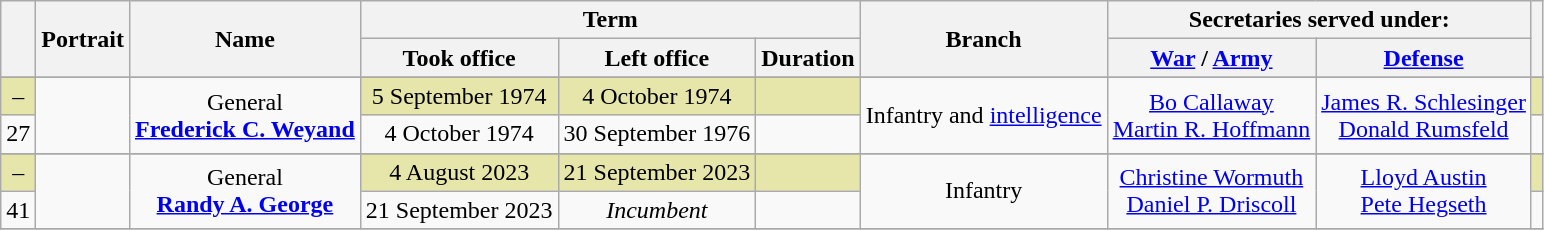<table class="wikitable sortable" style="text-align:center;">
<tr>
<th scope="col" rowspan=2></th>
<th scope="col" rowspan=2 class="unsortable">Portrait</th>
<th scope="col" rowspan=2>Name</th>
<th scope="col" colspan=3>Term</th>
<th scope="col" rowspan=2>Branch</th>
<th scope="col" colspan=2>Secretaries served under:</th>
<th scope="col" rowspan=2 class="unsortable"></th>
</tr>
<tr>
<th scope="col">Took office</th>
<th scope="col">Left office</th>
<th scope="col">Duration</th>
<th scope="col"><a href='#'>War</a> / <a href='#'>Army</a></th>
<th scope="col"><a href='#'>Defense</a></th>
</tr>
<tr>
</tr>
<tr>
<td style=background:#e6e6aa;>–</td>
<td rowspan="2"></td>
<td data-sort-value="Weyand, Frederick" rowspan="2">General<br><strong><a href='#'>Frederick C. Weyand</a></strong><br></td>
<td style=background:#e6e6aa;>5 September 1974</td>
<td style=background:#e6e6aa;>4 October 1974</td>
<td style=background:#e6e6aa;></td>
<td rowspan="2">Infantry and <a href='#'>intelligence</a></td>
<td rowspan="2"><a href='#'>Bo Callaway</a><br><a href='#'>Martin R. Hoffmann</a></td>
<td rowspan="2"><a href='#'>James R. Schlesinger</a><br><a href='#'>Donald Rumsfeld</a></td>
<td style=background:#e6e6aa;></td>
</tr>
<tr>
<td>27</td>
<td>4 October 1974</td>
<td>30 September 1976</td>
<td></td>
<td></td>
</tr>
<tr>
</tr>
<tr>
<td style=background:#e6e6aa;>–</td>
<td rowspan="2"></td>
<td data-sort-value="George, Randy" rowspan="2">General<br><strong><a href='#'>Randy A. George</a></strong><br></td>
<td style=background:#e6e6aa;>4 August 2023</td>
<td style=background:#e6e6aa;>21 September 2023</td>
<td style=background:#e6e6aa;></td>
<td rowspan="2">Infantry</td>
<td rowspan="2"><a href='#'>Christine Wormuth</a><br><a href='#'>Daniel P. Driscoll</a></td>
<td rowspan="2"><a href='#'>Lloyd Austin</a><br><a href='#'>Pete Hegseth</a></td>
<td style=background:#e6e6aa;></td>
</tr>
<tr>
<td>41</td>
<td>21 September 2023</td>
<td><em>Incumbent</em></td>
<td></td>
<td></td>
</tr>
<tr>
</tr>
</table>
